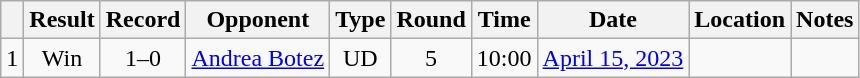<table class="wikitable" style="text-align:center">
<tr>
<th></th>
<th>Result</th>
<th>Record</th>
<th>Opponent</th>
<th>Type</th>
<th>Round</th>
<th>Time</th>
<th>Date</th>
<th>Location</th>
<th>Notes</th>
</tr>
<tr>
<td>1</td>
<td>Win</td>
<td align=center>1–0</td>
<td style="text-align:left;"><a href='#'>Andrea Botez</a></td>
<td>UD</td>
<td>5</td>
<td>10:00</td>
<td><a href='#'>April 15, 2023</a></td>
<td style="text-align:left;"></td>
</tr>
</table>
